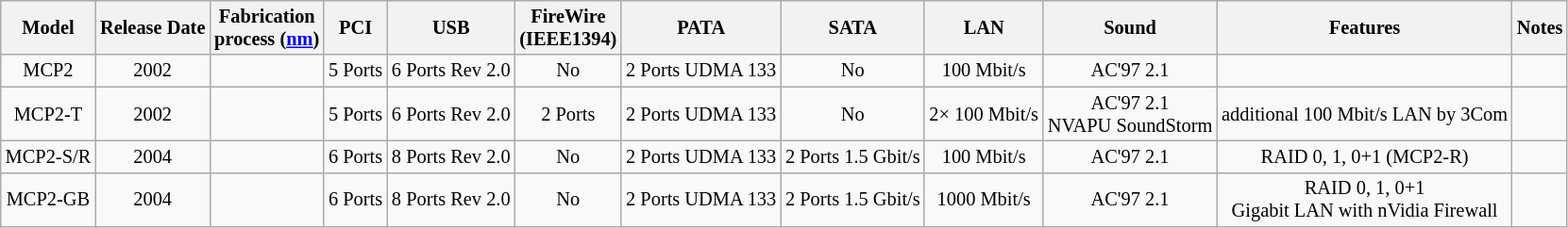<table class="wikitable" style="font-size: 85%; text-align: center; width: auto;">
<tr>
<th>Model</th>
<th>Release Date</th>
<th>Fabrication<br>process (<a href='#'>nm</a>)</th>
<th>PCI</th>
<th>USB</th>
<th>FireWire<br>(IEEE1394)</th>
<th>PATA</th>
<th>SATA</th>
<th>LAN</th>
<th>Sound</th>
<th>Features</th>
<th>Notes</th>
</tr>
<tr>
<td>MCP2</td>
<td>2002</td>
<td></td>
<td>5 Ports</td>
<td>6 Ports Rev 2.0</td>
<td>No</td>
<td>2 Ports UDMA 133</td>
<td>No</td>
<td>100 Mbit/s</td>
<td>AC'97 2.1</td>
<td></td>
<td></td>
</tr>
<tr>
<td>MCP2-T</td>
<td>2002</td>
<td></td>
<td>5 Ports</td>
<td>6 Ports Rev 2.0</td>
<td>2 Ports</td>
<td>2 Ports UDMA 133</td>
<td>No</td>
<td>2× 100 Mbit/s</td>
<td>AC'97 2.1<br>NVAPU SoundStorm</td>
<td>additional 100 Mbit/s LAN by 3Com</td>
<td></td>
</tr>
<tr>
<td>MCP2-S/R</td>
<td>2004</td>
<td></td>
<td>6 Ports</td>
<td>8 Ports Rev 2.0</td>
<td>No</td>
<td>2 Ports UDMA 133</td>
<td>2 Ports 1.5 Gbit/s</td>
<td>100 Mbit/s</td>
<td>AC'97 2.1</td>
<td>RAID 0, 1, 0+1 (MCP2-R)</td>
<td></td>
</tr>
<tr>
<td>MCP2-GB</td>
<td>2004</td>
<td></td>
<td>6 Ports</td>
<td>8 Ports Rev 2.0</td>
<td>No</td>
<td>2 Ports UDMA 133</td>
<td>2 Ports 1.5 Gbit/s</td>
<td>1000 Mbit/s</td>
<td>AC'97 2.1</td>
<td>RAID 0, 1, 0+1<br>Gigabit LAN with nVidia Firewall</td>
<td></td>
</tr>
</table>
